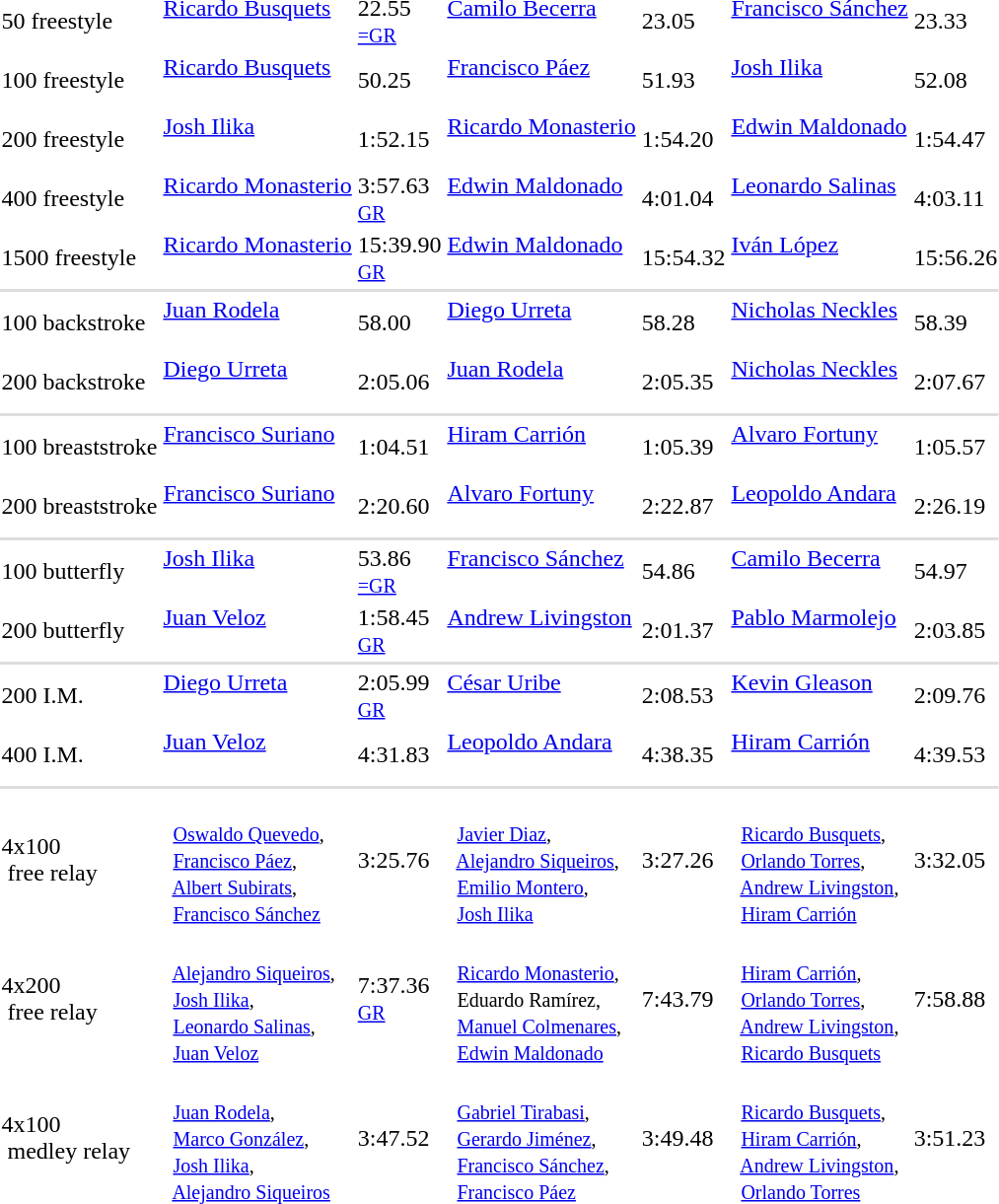<table>
<tr>
<td>50 freestyle</td>
<td><a href='#'>Ricardo Busquets</a> <small><br>   </small></td>
<td>22.55 <small><br> <a href='#'>=GR</a> </small></td>
<td><a href='#'>Camilo Becerra</a> <small><br>   </small></td>
<td>23.05</td>
<td><a href='#'>Francisco Sánchez</a> <small><br>   </small></td>
<td>23.33</td>
</tr>
<tr>
<td>100 freestyle</td>
<td><a href='#'>Ricardo Busquets</a> <small><br>   </small></td>
<td>50.25</td>
<td><a href='#'>Francisco Páez</a> <small><br>   </small></td>
<td>51.93</td>
<td><a href='#'>Josh Ilika</a> <small><br>   </small></td>
<td>52.08</td>
</tr>
<tr>
<td>200 freestyle</td>
<td><a href='#'>Josh Ilika</a> <small><br>   </small></td>
<td>1:52.15</td>
<td><a href='#'>Ricardo Monasterio</a> <small><br>   </small></td>
<td>1:54.20</td>
<td><a href='#'>Edwin Maldonado</a> <small><br>   </small></td>
<td>1:54.47</td>
</tr>
<tr>
<td>400 freestyle</td>
<td><a href='#'>Ricardo Monasterio</a> <small><br>   </small></td>
<td>3:57.63 <small><br> <a href='#'>GR</a> </small></td>
<td><a href='#'>Edwin Maldonado</a> <small><br>   </small></td>
<td>4:01.04</td>
<td><a href='#'>Leonardo Salinas</a> <small><br>   </small></td>
<td>4:03.11</td>
</tr>
<tr>
<td>1500 freestyle</td>
<td><a href='#'>Ricardo Monasterio</a> <small><br>   </small></td>
<td>15:39.90 <small><br> <a href='#'>GR</a> </small></td>
<td><a href='#'>Edwin Maldonado</a> <small><br>   </small></td>
<td>15:54.32</td>
<td><a href='#'>Iván López</a> <small><br>   </small></td>
<td>15:56.26</td>
</tr>
<tr bgcolor=#DDDDDD>
<td colspan=7></td>
</tr>
<tr>
<td>100 backstroke</td>
<td><a href='#'>Juan Rodela</a> <small><br>   </small></td>
<td>58.00</td>
<td><a href='#'>Diego Urreta</a> <small><br>   </small></td>
<td>58.28</td>
<td><a href='#'>Nicholas Neckles</a> <small><br>   </small></td>
<td>58.39</td>
</tr>
<tr>
<td>200 backstroke</td>
<td><a href='#'>Diego Urreta</a> <small><br>   </small></td>
<td>2:05.06</td>
<td><a href='#'>Juan Rodela</a> <small><br>   </small></td>
<td>2:05.35</td>
<td><a href='#'>Nicholas Neckles</a> <small><br>   </small></td>
<td>2:07.67</td>
</tr>
<tr bgcolor=#DDDDDD>
<td colspan=7></td>
</tr>
<tr>
<td>100 breaststroke</td>
<td><a href='#'>Francisco Suriano</a> <small><br>   </small></td>
<td>1:04.51</td>
<td><a href='#'>Hiram Carrión</a> <small><br>   </small></td>
<td>1:05.39</td>
<td><a href='#'>Alvaro Fortuny</a> <small><br>   </small></td>
<td>1:05.57</td>
</tr>
<tr>
<td>200 breaststroke</td>
<td><a href='#'>Francisco Suriano</a> <small><br>   </small></td>
<td>2:20.60</td>
<td><a href='#'>Alvaro Fortuny</a> <small><br>   </small></td>
<td>2:22.87</td>
<td><a href='#'>Leopoldo Andara</a> <small><br>   </small></td>
<td>2:26.19</td>
</tr>
<tr bgcolor=#DDDDDD>
<td colspan=7></td>
</tr>
<tr>
<td>100 butterfly</td>
<td><a href='#'>Josh Ilika</a> <small><br>   </small></td>
<td>53.86 <small><br> <a href='#'>=GR</a> </small></td>
<td><a href='#'>Francisco Sánchez</a> <small><br>   </small></td>
<td>54.86</td>
<td><a href='#'>Camilo Becerra</a> <small><br>   </small></td>
<td>54.97</td>
</tr>
<tr>
<td>200 butterfly</td>
<td><a href='#'>Juan Veloz</a> <small><br>   </small></td>
<td>1:58.45 <small><br> <a href='#'>GR</a> </small></td>
<td><a href='#'>Andrew Livingston</a> <small><br>   </small></td>
<td>2:01.37</td>
<td><a href='#'>Pablo Marmolejo</a> <small><br>   </small></td>
<td>2:03.85</td>
</tr>
<tr bgcolor=#DDDDDD>
<td colspan=7></td>
</tr>
<tr>
<td>200 I.M.</td>
<td><a href='#'>Diego Urreta</a> <small><br>   </small></td>
<td>2:05.99 <small><br> <a href='#'>GR</a> </small></td>
<td><a href='#'>César Uribe</a> <small><br>   </small></td>
<td>2:08.53</td>
<td><a href='#'>Kevin Gleason</a> <small><br>   </small></td>
<td>2:09.76</td>
</tr>
<tr>
<td>400 I.M.</td>
<td><a href='#'>Juan Veloz</a> <small><br>   </small></td>
<td>4:31.83</td>
<td><a href='#'>Leopoldo Andara</a> <small><br>   </small></td>
<td>4:38.35</td>
<td><a href='#'>Hiram Carrión</a> <small><br>   </small></td>
<td>4:39.53</td>
</tr>
<tr bgcolor=#DDDDDD>
<td colspan=7></td>
</tr>
<tr>
<td>4x100 <br> free relay</td>
<td> <small><br>  <a href='#'>Oswaldo Quevedo</a>, <br>  <a href='#'>Francisco Páez</a>, <br>  <a href='#'>Albert Subirats</a>, <br>  <a href='#'>Francisco Sánchez</a> </small></td>
<td>3:25.76</td>
<td> <small><br>  <a href='#'>Javier Diaz</a>, <br>  <a href='#'>Alejandro Siqueiros</a>, <br>  <a href='#'>Emilio Montero</a>, <br>  <a href='#'>Josh Ilika</a> </small></td>
<td>3:27.26</td>
<td> <small><br>  <a href='#'>Ricardo Busquets</a>, <br>  <a href='#'>Orlando Torres</a>, <br>  <a href='#'>Andrew Livingston</a>, <br>  <a href='#'>Hiram Carrión</a> </small></td>
<td>3:32.05</td>
</tr>
<tr>
<td>4x200  <br> free relay</td>
<td> <small><br>  <a href='#'>Alejandro Siqueiros</a>, <br>  <a href='#'>Josh Ilika</a>, <br>  <a href='#'>Leonardo Salinas</a>, <br>  <a href='#'>Juan Veloz</a> </small></td>
<td>7:37.36 <small><br> <a href='#'>GR</a> </small></td>
<td> <small><br>  <a href='#'>Ricardo Monasterio</a>, <br>  Eduardo Ramírez, <br>  <a href='#'>Manuel Colmenares</a>, <br>  <a href='#'>Edwin Maldonado</a> </small></td>
<td>7:43.79</td>
<td> <small><br>  <a href='#'>Hiram Carrión</a>, <br>  <a href='#'>Orlando Torres</a>, <br>  <a href='#'>Andrew Livingston</a>, <br>  <a href='#'>Ricardo Busquets</a> </small></td>
<td>7:58.88</td>
</tr>
<tr>
<td>4x100 <br> medley relay</td>
<td> <small><br>  <a href='#'>Juan Rodela</a>, <br>  <a href='#'>Marco González</a>, <br>  <a href='#'>Josh Ilika</a>, <br>  <a href='#'>Alejandro Siqueiros</a> </small></td>
<td>3:47.52</td>
<td> <small><br>  <a href='#'>Gabriel Tirabasi</a>, <br>  <a href='#'>Gerardo Jiménez</a>, <br>  <a href='#'>Francisco Sánchez</a>, <br>  <a href='#'>Francisco Páez</a> </small></td>
<td>3:49.48</td>
<td> <small><br>  <a href='#'>Ricardo Busquets</a>, <br>  <a href='#'>Hiram Carrión</a>, <br>  <a href='#'>Andrew Livingston</a>, <br>  <a href='#'>Orlando Torres</a> </small></td>
<td>3:51.23</td>
</tr>
<tr>
</tr>
</table>
